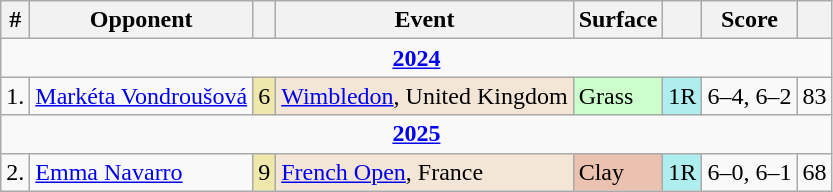<table class="wikitable sortable">
<tr>
<th>#</th>
<th>Opponent</th>
<th></th>
<th>Event</th>
<th>Surface</th>
<th></th>
<th class="unsortable">Score</th>
<th></th>
</tr>
<tr>
<td colspan="8" align=center><strong><a href='#'>2024</a></strong></td>
</tr>
<tr>
<td>1.</td>
<td> <a href='#'>Markéta Vondroušová</a></td>
<td bgcolor=eee8aa>6</td>
<td bgcolor=f3e6d7><a href='#'>Wimbledon</a>, United Kingdom</td>
<td bgcolor=ccffcc>Grass</td>
<td bgcolor=afeeee>1R</td>
<td>6–4, 6–2</td>
<td>83</td>
</tr>
<tr>
<td colspan="8" align=center><strong><a href='#'>2025</a></strong></td>
</tr>
<tr>
<td>2.</td>
<td> <a href='#'>Emma Navarro</a></td>
<td bgcolor=eee8aa>9</td>
<td bgcolor=f3e6d7><a href='#'>French Open</a>, France</td>
<td bgcolor=ebc2af>Clay</td>
<td bgcolor=afeeee>1R</td>
<td>6–0, 6–1</td>
<td>68</td>
</tr>
</table>
